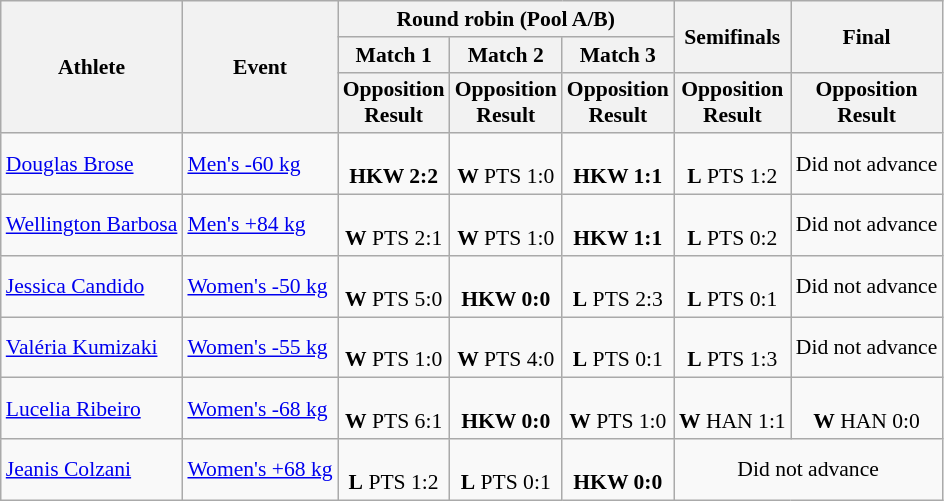<table class="wikitable" style="font-size:90%">
<tr>
<th rowspan=3>Athlete</th>
<th rowspan=3>Event</th>
<th colspan=3>Round robin (Pool A/B)</th>
<th rowspan=2>Semifinals</th>
<th rowspan=2>Final</th>
</tr>
<tr>
<th>Match 1</th>
<th>Match 2</th>
<th>Match 3</th>
</tr>
<tr>
<th>Opposition<br>Result</th>
<th>Opposition<br>Result</th>
<th>Opposition<br>Result</th>
<th>Opposition<br>Result</th>
<th>Opposition<br>Result</th>
</tr>
<tr>
<td><a href='#'>Douglas Brose</a></td>
<td><a href='#'>Men's -60 kg</a></td>
<td align=center><br> <strong>HKW 2:2</strong></td>
<td align=center><br><strong>W</strong> PTS 1:0</td>
<td align=center><br><strong>HKW 1:1</strong></td>
<td align=center><br><strong>L</strong> PTS 1:2<br></td>
<td align="center" colspan="7">Did not advance</td>
</tr>
<tr>
<td><a href='#'>Wellington Barbosa</a></td>
<td><a href='#'>Men's +84 kg</a></td>
<td align=center><br> <strong>W</strong> PTS 2:1</td>
<td align=center><br><strong>W</strong> PTS 1:0</td>
<td align=center><br><strong>HKW 1:1</strong></td>
<td align=center><br><strong>L</strong> PTS 0:2<br></td>
<td align="center" colspan="7">Did not advance</td>
</tr>
<tr>
<td><a href='#'>Jessica Candido</a></td>
<td><a href='#'>Women's -50 kg</a></td>
<td align=center><br> <strong>W</strong> PTS 5:0</td>
<td align=center><br><strong>HKW 0:0</strong></td>
<td align=center><br><strong>L</strong> PTS 2:3</td>
<td align=center><br><strong>L</strong> PTS 0:1<br></td>
<td align="center" colspan="7">Did not advance</td>
</tr>
<tr>
<td><a href='#'>Valéria Kumizaki</a></td>
<td><a href='#'>Women's -55 kg</a></td>
<td align=center><br> <strong>W</strong> PTS 1:0</td>
<td align=center><br><strong>W</strong> PTS 4:0</td>
<td align=center><br><strong>L</strong> PTS 0:1</td>
<td align=center><br><strong>L</strong> PTS 1:3<br></td>
<td align="center" colspan="7">Did not advance</td>
</tr>
<tr>
<td><a href='#'>Lucelia Ribeiro</a></td>
<td><a href='#'>Women's -68 kg</a></td>
<td align=center><br> <strong>W</strong> PTS 6:1</td>
<td align=center><br><strong>HKW 0:0</strong></td>
<td align=center><br><strong>W</strong> PTS 1:0</td>
<td align=center><br><strong>W</strong> HAN 1:1</td>
<td align=center><br><strong>W</strong> HAN 0:0<br></td>
</tr>
<tr>
<td><a href='#'>Jeanis Colzani</a></td>
<td><a href='#'>Women's +68 kg</a></td>
<td align=center><br> <strong>L</strong> PTS 1:2</td>
<td align=center><br><strong>L</strong> PTS 0:1</td>
<td align=center><br><strong>HKW 0:0</strong></td>
<td align="center" colspan="7">Did not advance</td>
</tr>
</table>
